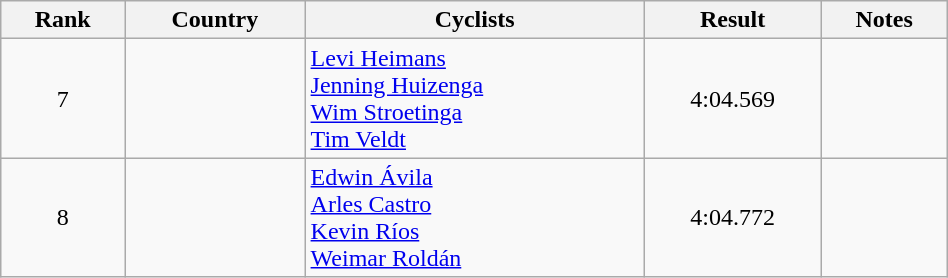<table class="wikitable sortable" width=50% style="text-align:center;">
<tr>
<th>Rank</th>
<th>Country</th>
<th class="unsortable">Cyclists</th>
<th>Result</th>
<th class="unsortable">Notes</th>
</tr>
<tr>
<td>7</td>
<td align="left"></td>
<td align="left"><a href='#'>Levi Heimans</a><br><a href='#'>Jenning Huizenga</a><br><a href='#'>Wim Stroetinga</a><br><a href='#'>Tim Veldt</a></td>
<td>4:04.569</td>
<td></td>
</tr>
<tr>
<td>8</td>
<td align="left"></td>
<td align="left"><a href='#'>Edwin Ávila</a><br><a href='#'>Arles Castro</a><br><a href='#'>Kevin Ríos</a><br><a href='#'>Weimar Roldán</a></td>
<td>4:04.772</td>
<td></td>
</tr>
</table>
